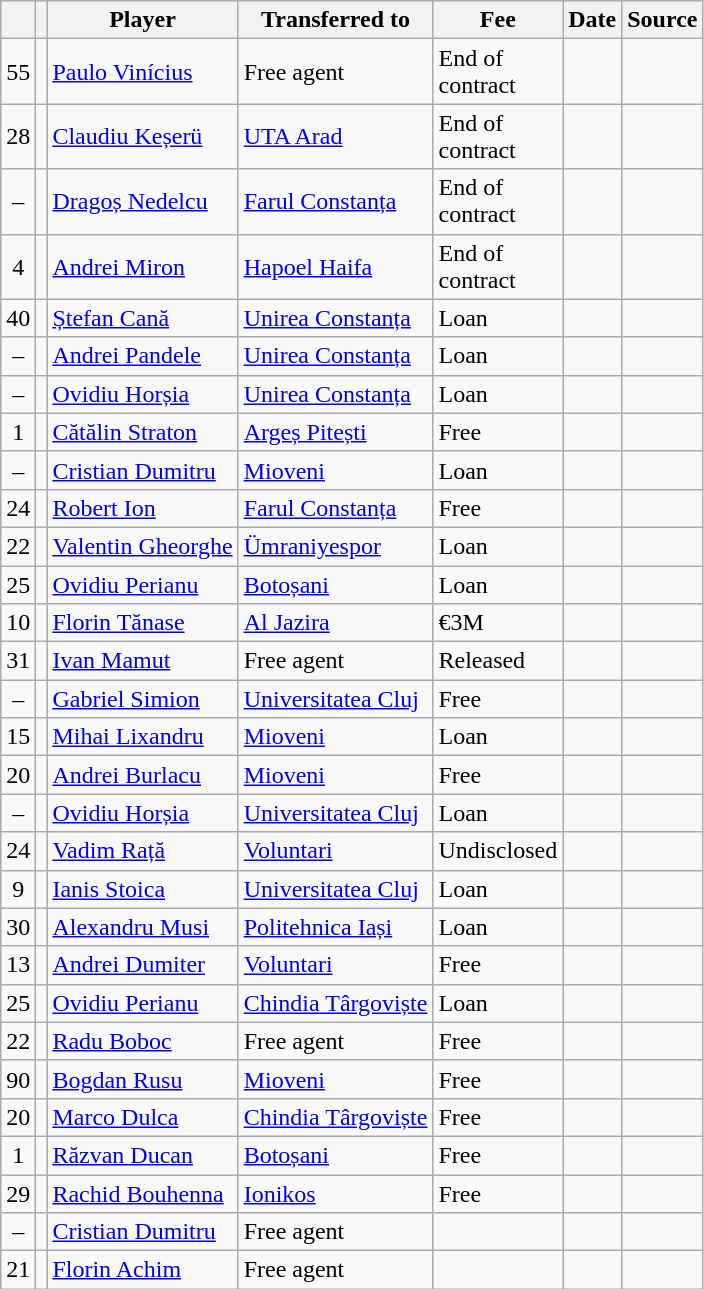<table class="wikitable plainrowheaders sortable">
<tr>
<th></th>
<th></th>
<th scope=col><strong>Player</strong></th>
<th><strong>Transferred to</strong></th>
<th !scope=col; style="width: 65px;"><strong>Fee</strong></th>
<th scope=col><strong>Date</strong></th>
<th scope=col><strong>Source</strong></th>
</tr>
<tr>
<td align=center>55</td>
<td align=center></td>
<td> <a href='#'>Paulo Vinícius</a></td>
<td>Free agent</td>
<td>End of contract</td>
<td></td>
<td></td>
</tr>
<tr>
<td align=center>28</td>
<td align=center></td>
<td> <a href='#'>Claudiu Keșerü</a></td>
<td> <a href='#'>UTA Arad</a></td>
<td>End of contract</td>
<td></td>
<td></td>
</tr>
<tr>
<td align=center>–</td>
<td align=center></td>
<td> <a href='#'>Dragoș Nedelcu</a></td>
<td> <a href='#'>Farul Constanța</a></td>
<td>End of contract</td>
<td></td>
<td></td>
</tr>
<tr>
<td align=center>4</td>
<td align=center></td>
<td> <a href='#'>Andrei Miron</a></td>
<td> <a href='#'>Hapoel Haifa</a></td>
<td>End of contract</td>
<td></td>
<td></td>
</tr>
<tr>
<td align=center>40</td>
<td align=center></td>
<td> <a href='#'>Ștefan Cană</a></td>
<td> <a href='#'>Unirea Constanța</a></td>
<td>Loan</td>
<td></td>
<td></td>
</tr>
<tr>
<td align=center>–</td>
<td align=center></td>
<td> <a href='#'>Andrei Pandele</a></td>
<td> <a href='#'>Unirea Constanța</a></td>
<td>Loan</td>
<td></td>
<td></td>
</tr>
<tr>
<td align=center>–</td>
<td align=center></td>
<td> <a href='#'>Ovidiu Horșia</a></td>
<td> <a href='#'>Unirea Constanța</a></td>
<td>Loan</td>
<td></td>
<td></td>
</tr>
<tr>
<td align=center>1</td>
<td align=center></td>
<td> <a href='#'>Cătălin Straton</a></td>
<td> <a href='#'>Argeș Pitești</a></td>
<td>Free</td>
<td></td>
<td></td>
</tr>
<tr>
<td align=center>–</td>
<td align=center></td>
<td> <a href='#'>Cristian Dumitru</a></td>
<td> <a href='#'>Mioveni</a></td>
<td>Loan</td>
<td></td>
<td></td>
</tr>
<tr>
<td align=center>24</td>
<td align=center></td>
<td> <a href='#'>Robert Ion</a></td>
<td> <a href='#'>Farul Constanța</a></td>
<td>Free</td>
<td></td>
<td></td>
</tr>
<tr>
<td align=center>22</td>
<td align=center></td>
<td> <a href='#'>Valentin Gheorghe</a></td>
<td> <a href='#'>Ümraniyespor</a></td>
<td>Loan</td>
<td></td>
<td></td>
</tr>
<tr>
<td align=center>25</td>
<td align=center></td>
<td> <a href='#'>Ovidiu Perianu</a></td>
<td> <a href='#'>Botoșani</a></td>
<td>Loan</td>
<td></td>
<td></td>
</tr>
<tr>
<td align=center>10</td>
<td align=center></td>
<td> <a href='#'>Florin Tănase</a></td>
<td> <a href='#'>Al Jazira</a></td>
<td>€3M</td>
<td></td>
<td></td>
</tr>
<tr>
<td align=center>31</td>
<td align=center></td>
<td> <a href='#'>Ivan Mamut</a></td>
<td>Free agent</td>
<td>Released</td>
<td></td>
<td></td>
</tr>
<tr>
<td align=center>–</td>
<td align=center></td>
<td> <a href='#'>Gabriel Simion</a></td>
<td> <a href='#'>Universitatea Cluj</a></td>
<td>Free</td>
<td></td>
<td></td>
</tr>
<tr>
<td align=center>15</td>
<td align=center></td>
<td> <a href='#'>Mihai Lixandru</a></td>
<td> <a href='#'>Mioveni</a></td>
<td>Loan</td>
<td></td>
<td></td>
</tr>
<tr>
<td align=center>20</td>
<td align=center></td>
<td> <a href='#'>Andrei Burlacu</a></td>
<td> <a href='#'>Mioveni</a></td>
<td>Free</td>
<td></td>
<td></td>
</tr>
<tr>
<td align=center>–</td>
<td align=center></td>
<td> <a href='#'>Ovidiu Horșia</a></td>
<td> <a href='#'>Universitatea Cluj</a></td>
<td>Loan</td>
<td></td>
<td></td>
</tr>
<tr>
<td align=center>24</td>
<td align=center></td>
<td> <a href='#'>Vadim Rață</a></td>
<td> <a href='#'>Voluntari</a></td>
<td>Undisclosed</td>
<td></td>
<td></td>
</tr>
<tr>
<td align="center">9</td>
<td align="center"></td>
<td> <a href='#'>Ianis Stoica</a></td>
<td> <a href='#'>Universitatea Cluj</a></td>
<td>Loan</td>
<td></td>
<td></td>
</tr>
<tr>
<td align="center">30</td>
<td align="center"></td>
<td> <a href='#'>Alexandru Musi</a></td>
<td> <a href='#'>Politehnica Iași</a></td>
<td>Loan</td>
<td></td>
<td></td>
</tr>
<tr>
<td align="center">13</td>
<td align="center"></td>
<td> <a href='#'>Andrei Dumiter</a></td>
<td> <a href='#'>Voluntari</a></td>
<td>Free</td>
<td></td>
<td></td>
</tr>
<tr>
<td align="center">25</td>
<td align="center"></td>
<td> <a href='#'>Ovidiu Perianu</a></td>
<td> <a href='#'>Chindia Târgoviște</a></td>
<td>Loan</td>
<td></td>
<td></td>
</tr>
<tr>
<td align="center">22</td>
<td align="center"></td>
<td> <a href='#'>Radu Boboc</a></td>
<td>Free agent</td>
<td>Free</td>
<td></td>
<td></td>
</tr>
<tr>
<td align="center">90</td>
<td align="center"></td>
<td> <a href='#'>Bogdan Rusu</a></td>
<td> <a href='#'>Mioveni</a></td>
<td>Free</td>
<td></td>
<td></td>
</tr>
<tr>
<td align="center">20</td>
<td align="center"></td>
<td> <a href='#'>Marco Dulca</a></td>
<td> <a href='#'>Chindia Târgoviște</a></td>
<td>Free</td>
<td></td>
<td></td>
</tr>
<tr>
<td align="center">1</td>
<td align="center"></td>
<td> <a href='#'>Răzvan Ducan</a></td>
<td> <a href='#'>Botoșani</a></td>
<td>Free</td>
<td></td>
<td></td>
</tr>
<tr>
<td align="center">29</td>
<td align="center"></td>
<td> <a href='#'>Rachid Bouhenna</a></td>
<td> <a href='#'>Ionikos</a></td>
<td>Free</td>
<td></td>
<td></td>
</tr>
<tr>
<td align="center">–</td>
<td align="center"></td>
<td> <a href='#'>Cristian Dumitru</a></td>
<td>Free agent</td>
<td></td>
<td></td>
<td></td>
</tr>
<tr>
<td align="center">21</td>
<td align="center"></td>
<td> <a href='#'>Florin Achim</a></td>
<td>Free agent</td>
<td></td>
<td></td>
<td></td>
</tr>
</table>
